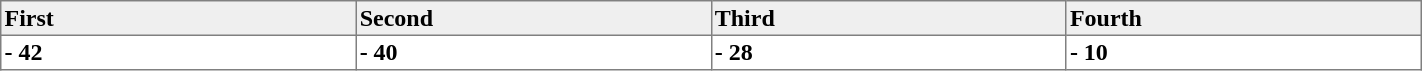<table border=1 cellpadding=2 cellspacing=0 width=75% style="border-collapse:collapse">
<tr align=left style="background:#efefef;">
<th width=20%>First</th>
<th width=20%>Second</th>
<th width=20%>Third</th>
<th width=20%>Fourth</th>
</tr>
<tr align=left>
<td valign=top><strong> - 42</strong></td>
<td valign=top><strong> - 40</strong></td>
<td valign=top><strong> - 28</strong></td>
<td valign=top><strong> - 10</strong></td>
</tr>
</table>
